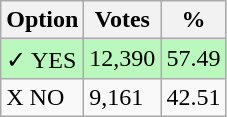<table class="wikitable">
<tr>
<th>Option</th>
<th>Votes</th>
<th>%</th>
</tr>
<tr>
<td style=background:#bbf8be>✓ YES</td>
<td style=background:#bbf8be>12,390</td>
<td style=background:#bbf8be>57.49</td>
</tr>
<tr>
<td>X NO</td>
<td>9,161</td>
<td>42.51</td>
</tr>
</table>
